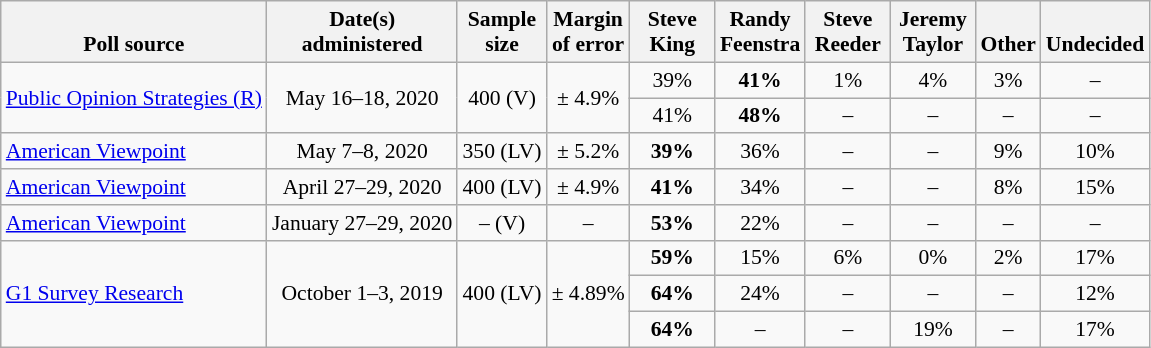<table class="wikitable" style="font-size:90%;text-align:center;">
<tr valign=bottom>
<th>Poll source</th>
<th>Date(s)<br>administered</th>
<th>Sample<br>size</th>
<th>Margin<br>of error</th>
<th style="width:50px;">Steve<br>King</th>
<th style="width:50px;">Randy<br>Feenstra</th>
<th style="width:50px;">Steve<br>Reeder</th>
<th style="width:50px;">Jeremy<br>Taylor</th>
<th>Other</th>
<th>Undecided</th>
</tr>
<tr>
<td rowspan=2 style="text-align:left;"><a href='#'>Public Opinion Strategies (R)</a></td>
<td rowspan=2>May 16–18, 2020</td>
<td rowspan=2>400 (V)</td>
<td rowspan=2>± 4.9%</td>
<td>39%</td>
<td><strong>41%</strong></td>
<td>1%</td>
<td>4%</td>
<td>3%</td>
<td>–</td>
</tr>
<tr>
<td>41%</td>
<td><strong>48%</strong></td>
<td>–</td>
<td>–</td>
<td>–</td>
<td>–</td>
</tr>
<tr>
<td style="text-align:left;"><a href='#'>American Viewpoint</a></td>
<td>May 7–8, 2020</td>
<td>350 (LV)</td>
<td>± 5.2%</td>
<td><strong>39%</strong></td>
<td>36%</td>
<td>–</td>
<td>–</td>
<td>9%</td>
<td>10%</td>
</tr>
<tr>
<td style="text-align:left;"><a href='#'>American Viewpoint</a></td>
<td>April 27–29, 2020</td>
<td>400 (LV)</td>
<td>± 4.9%</td>
<td><strong>41%</strong></td>
<td>34%</td>
<td>–</td>
<td>–</td>
<td>8%</td>
<td>15%</td>
</tr>
<tr>
<td style="text-align:left;"><a href='#'>American Viewpoint</a></td>
<td>January 27–29, 2020</td>
<td>– (V)</td>
<td>–</td>
<td><strong>53%</strong></td>
<td>22%</td>
<td>–</td>
<td>–</td>
<td>–</td>
<td>–</td>
</tr>
<tr>
<td rowspan=3 style="text-align:left;"><a href='#'>G1 Survey Research</a></td>
<td rowspan=3>October 1–3, 2019</td>
<td rowspan=3>400 (LV)</td>
<td rowspan=3>± 4.89%</td>
<td><strong>59%</strong></td>
<td>15%</td>
<td>6%</td>
<td>0%</td>
<td>2%</td>
<td>17%</td>
</tr>
<tr>
<td><strong>64%</strong></td>
<td>24%</td>
<td>–</td>
<td>–</td>
<td>–</td>
<td>12%</td>
</tr>
<tr>
<td><strong>64%</strong></td>
<td>–</td>
<td>–</td>
<td>19%</td>
<td>–</td>
<td>17%</td>
</tr>
</table>
